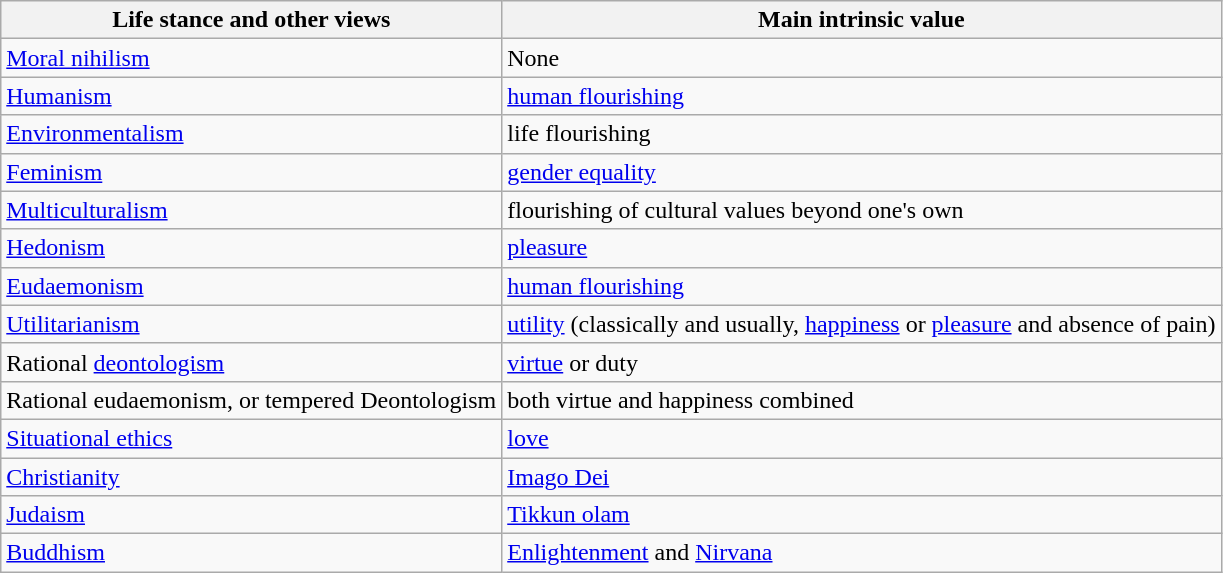<table class="wikitable">
<tr>
<th>Life stance and other views</th>
<th>Main intrinsic value</th>
</tr>
<tr>
<td><a href='#'>Moral nihilism</a></td>
<td>None</td>
</tr>
<tr>
<td><a href='#'>Humanism</a></td>
<td><a href='#'>human flourishing</a></td>
</tr>
<tr>
<td><a href='#'>Environmentalism</a></td>
<td>life flourishing</td>
</tr>
<tr>
<td><a href='#'>Feminism</a></td>
<td><a href='#'>gender equality</a></td>
</tr>
<tr>
<td><a href='#'>Multiculturalism</a></td>
<td>flourishing of cultural values beyond one's own</td>
</tr>
<tr>
<td><a href='#'>Hedonism</a></td>
<td><a href='#'>pleasure</a></td>
</tr>
<tr>
<td><a href='#'>Eudaemonism</a></td>
<td><a href='#'>human flourishing</a></td>
</tr>
<tr>
<td><a href='#'>Utilitarianism</a></td>
<td><a href='#'>utility</a> (classically and usually, <a href='#'>happiness</a> or <a href='#'>pleasure</a> and absence of pain)</td>
</tr>
<tr>
<td>Rational <a href='#'>deontologism</a></td>
<td><a href='#'>virtue</a> or duty</td>
</tr>
<tr>
<td>Rational eudaemonism, or tempered Deontologism</td>
<td>both virtue and happiness combined</td>
</tr>
<tr>
<td><a href='#'>Situational ethics</a></td>
<td><a href='#'>love</a></td>
</tr>
<tr>
<td><a href='#'>Christianity</a></td>
<td><a href='#'>Imago Dei</a></td>
</tr>
<tr>
<td><a href='#'>Judaism</a></td>
<td><a href='#'>Tikkun olam</a></td>
</tr>
<tr>
<td><a href='#'>Buddhism</a></td>
<td><a href='#'>Enlightenment</a> and <a href='#'>Nirvana</a></td>
</tr>
</table>
